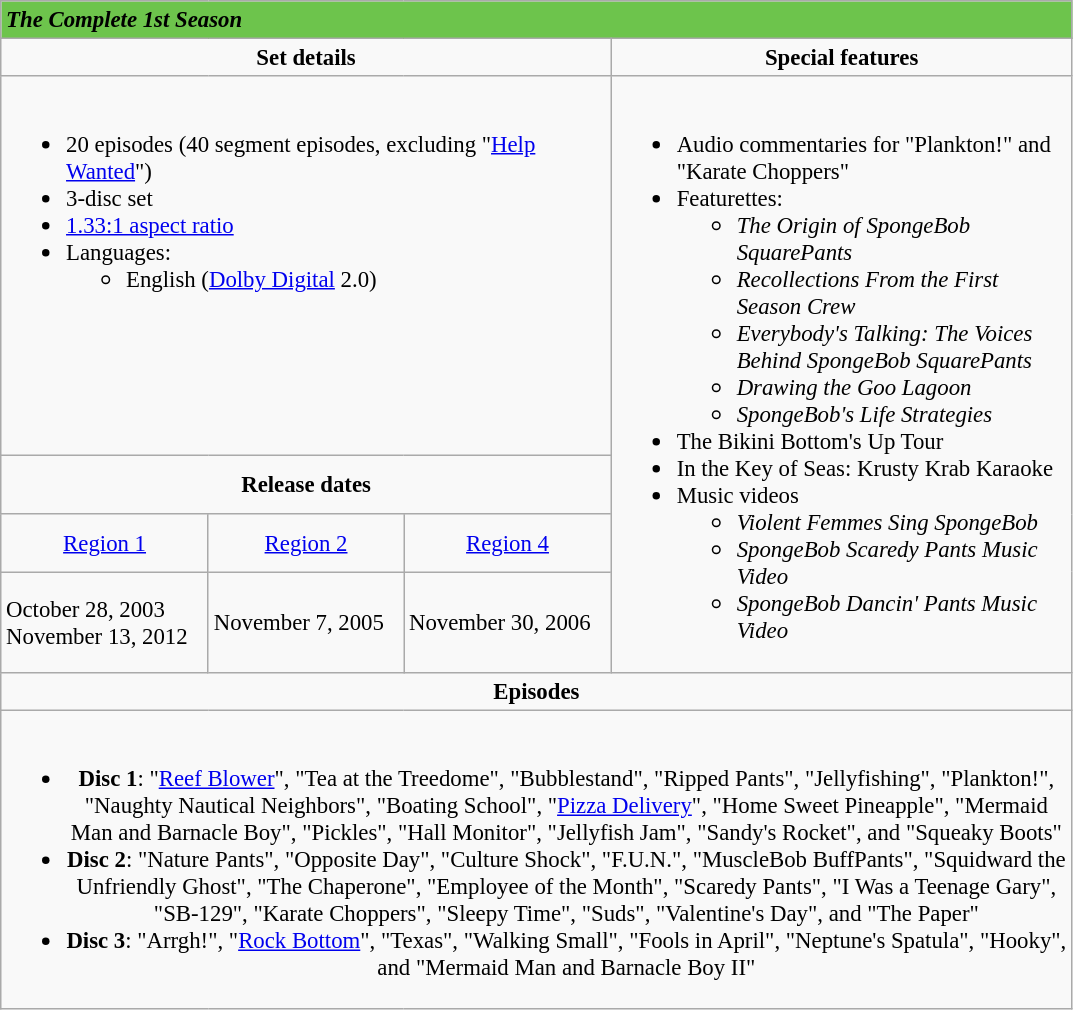<table class="wikitable" style="font-size: 95%;">
<tr style="background:#6DC44C; color:#000;">
<td colspan="4"><strong><em>The Complete 1st Season</em></strong></td>
</tr>
<tr valign="top">
<td style="text-align:center; width:400px;" colspan="3"><strong>Set details</strong></td>
<td style="width:300px; text-align:center;"><strong>Special features</strong></td>
</tr>
<tr valign="top">
<td colspan="3" style="text-align:left; width:400px;"><br><ul><li>20 episodes (40 segment episodes, excluding "<a href='#'>Help Wanted</a>")</li><li>3-disc set</li><li><a href='#'>1.33:1 aspect ratio</a></li><li>Languages:<ul><li>English (<a href='#'>Dolby Digital</a> 2.0)</li></ul></li></ul></td>
<td rowspan="4" style="text-align:left; width:300px;"><br><ul><li>Audio commentaries for "Plankton!" and "Karate Choppers"</li><li>Featurettes:<ul><li><em>The Origin of SpongeBob SquarePants</em></li><li><em>Recollections From the First Season Crew</em></li><li><em>Everybody's Talking: The Voices Behind SpongeBob SquarePants</em></li><li><em>Drawing the Goo Lagoon</em></li><li><em>SpongeBob's Life Strategies</em></li></ul></li><li>The Bikini Bottom's Up Tour</li><li>In the Key of Seas: Krusty Krab Karaoke</li><li>Music videos<ul><li><em>Violent Femmes Sing SpongeBob</em></li><li><em>SpongeBob Scaredy Pants Music Video</em></li><li><em>SpongeBob Dancin' Pants Music Video</em></li></ul></li></ul></td>
</tr>
<tr>
<td colspan="3" style="text-align:center;"><strong>Release dates</strong></td>
</tr>
<tr>
<td style="text-align:center;"><a href='#'>Region 1</a></td>
<td style="text-align:center;"><a href='#'>Region 2</a></td>
<td style="text-align:center;"><a href='#'>Region 4</a></td>
</tr>
<tr>
<td>October 28, 2003<br>November 13, 2012</td>
<td>November 7, 2005</td>
<td>November 30, 2006</td>
</tr>
<tr>
<td style="text-align:center; width:400px;" colspan="4"><strong>Episodes</strong></td>
</tr>
<tr>
<td style="text-align:center; width:400px;" colspan="4"><br><ul><li><strong>Disc 1</strong>: "<a href='#'>Reef Blower</a>", "Tea at the Treedome", "Bubblestand", "Ripped Pants", "Jellyfishing", "Plankton!", "Naughty Nautical Neighbors", "Boating School", "<a href='#'>Pizza Delivery</a>", "Home Sweet Pineapple", "Mermaid Man and Barnacle Boy", "Pickles", "Hall Monitor", "Jellyfish Jam", "Sandy's Rocket", and "Squeaky Boots"</li><li><strong>Disc 2</strong>: "Nature Pants", "Opposite Day", "Culture Shock", "F.U.N.", "MuscleBob BuffPants", "Squidward the Unfriendly Ghost", "The Chaperone", "Employee of the Month", "Scaredy Pants", "I Was a Teenage Gary", "SB-129", "Karate Choppers", "Sleepy Time", "Suds", "Valentine's Day", and "The Paper"</li><li><strong>Disc 3</strong>: "Arrgh!", "<a href='#'>Rock Bottom</a>", "Texas", "Walking Small", "Fools in April", "Neptune's Spatula", "Hooky", and "Mermaid Man and Barnacle Boy II"</li></ul></td>
</tr>
</table>
